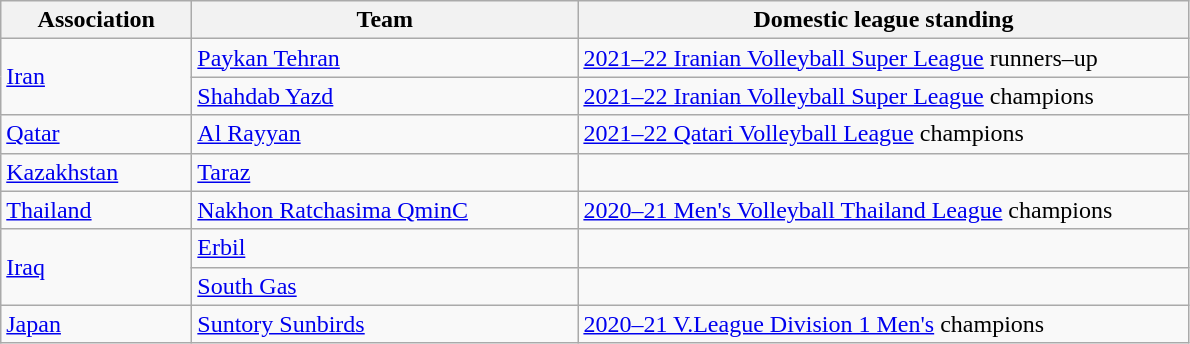<table class="wikitable">
<tr>
<th width=120>Association</th>
<th width=250>Team</th>
<th width=400>Domestic league standing</th>
</tr>
<tr>
<td rowspan=2> <a href='#'>Iran</a></td>
<td><a href='#'>Paykan Tehran</a> </td>
<td><a href='#'>2021–22 Iranian Volleyball Super League</a> runners–up</td>
</tr>
<tr>
<td><a href='#'>Shahdab Yazd</a></td>
<td><a href='#'>2021–22 Iranian Volleyball Super League</a> champions</td>
</tr>
<tr>
<td> <a href='#'>Qatar</a></td>
<td><a href='#'>Al Rayyan</a></td>
<td><a href='#'>2021–22 Qatari Volleyball League</a> champions</td>
</tr>
<tr>
<td> <a href='#'>Kazakhstan</a></td>
<td><a href='#'>Taraz</a></td>
<td></td>
</tr>
<tr>
<td> <a href='#'>Thailand</a></td>
<td><a href='#'>Nakhon Ratchasima QminC</a></td>
<td><a href='#'>2020–21 Men's Volleyball Thailand League</a> champions</td>
</tr>
<tr>
<td rowspan=2> <a href='#'>Iraq</a></td>
<td><a href='#'>Erbil</a></td>
<td></td>
</tr>
<tr>
<td><a href='#'>South Gas</a></td>
<td></td>
</tr>
<tr>
<td> <a href='#'>Japan</a></td>
<td><a href='#'>Suntory Sunbirds</a></td>
<td><a href='#'>2020–21 V.League Division 1 Men's</a> champions</td>
</tr>
</table>
